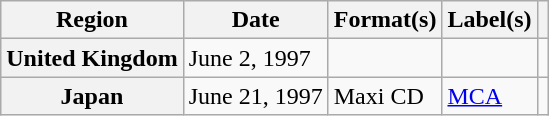<table class="wikitable plainrowheaders">
<tr>
<th scope="col">Region</th>
<th scope="col">Date</th>
<th scope="col">Format(s)</th>
<th scope="col">Label(s)</th>
<th scope="col"></th>
</tr>
<tr>
<th scope="row">United Kingdom</th>
<td>June 2, 1997</td>
<td></td>
<td></td>
<td></td>
</tr>
<tr>
<th scope="row">Japan</th>
<td>June 21, 1997</td>
<td>Maxi CD</td>
<td><a href='#'>MCA</a></td>
<td></td>
</tr>
</table>
